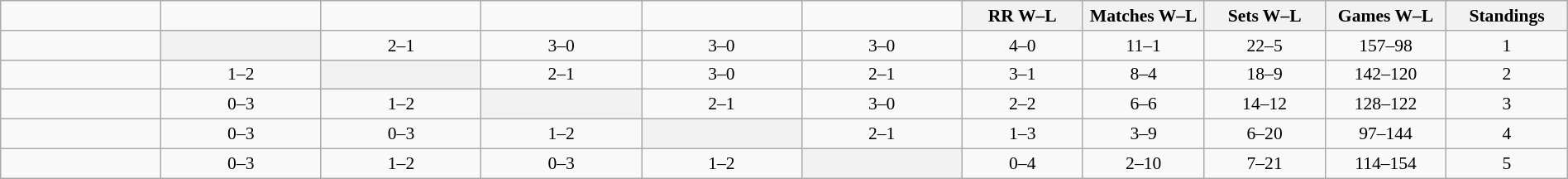<table class="wikitable" style="width: 100%; text-align:center; font-size:90%">
<tr>
<td width=108></td>
<td width=108></td>
<td width=108></td>
<td width=108></td>
<td width=108></td>
<td width=108></td>
<th width=80>RR W–L</th>
<th width=80>Matches W–L</th>
<th width=80>Sets W–L</th>
<th width=80>Games W–L</th>
<th width=80>Standings</th>
</tr>
<tr>
<td style="text-align:left;"></td>
<th bgcolor="ededed"></th>
<td>2–1</td>
<td>3–0</td>
<td>3–0</td>
<td>3–0</td>
<td>4–0</td>
<td>11–1</td>
<td>22–5</td>
<td>157–98</td>
<td>1</td>
</tr>
<tr>
<td style="text-align:left;"></td>
<td>1–2</td>
<th bgcolor="ededed"></th>
<td>2–1</td>
<td>3–0</td>
<td>2–1</td>
<td>3–1</td>
<td>8–4</td>
<td>18–9</td>
<td>142–120</td>
<td>2</td>
</tr>
<tr>
<td style="text-align:left;"></td>
<td>0–3</td>
<td>1–2</td>
<th bgcolor="ededed"></th>
<td>2–1</td>
<td>3–0</td>
<td>2–2</td>
<td>6–6</td>
<td>14–12</td>
<td>128–122</td>
<td>3</td>
</tr>
<tr>
<td style="text-align:left;"></td>
<td>0–3</td>
<td>0–3</td>
<td>1–2</td>
<th bgcolor="ededed"></th>
<td>2–1</td>
<td>1–3</td>
<td>3–9</td>
<td>6–20</td>
<td>97–144</td>
<td>4</td>
</tr>
<tr>
<td style="text-align:left;"></td>
<td>0–3</td>
<td>1–2</td>
<td>0–3</td>
<td>1–2</td>
<th bgcolor="ededed"></th>
<td>0–4</td>
<td>2–10</td>
<td>7–21</td>
<td>114–154</td>
<td>5</td>
</tr>
</table>
